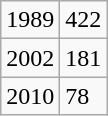<table class="wikitable">
<tr>
<td>1989</td>
<td>422</td>
</tr>
<tr>
<td>2002</td>
<td>181</td>
</tr>
<tr>
<td>2010</td>
<td>78</td>
</tr>
</table>
